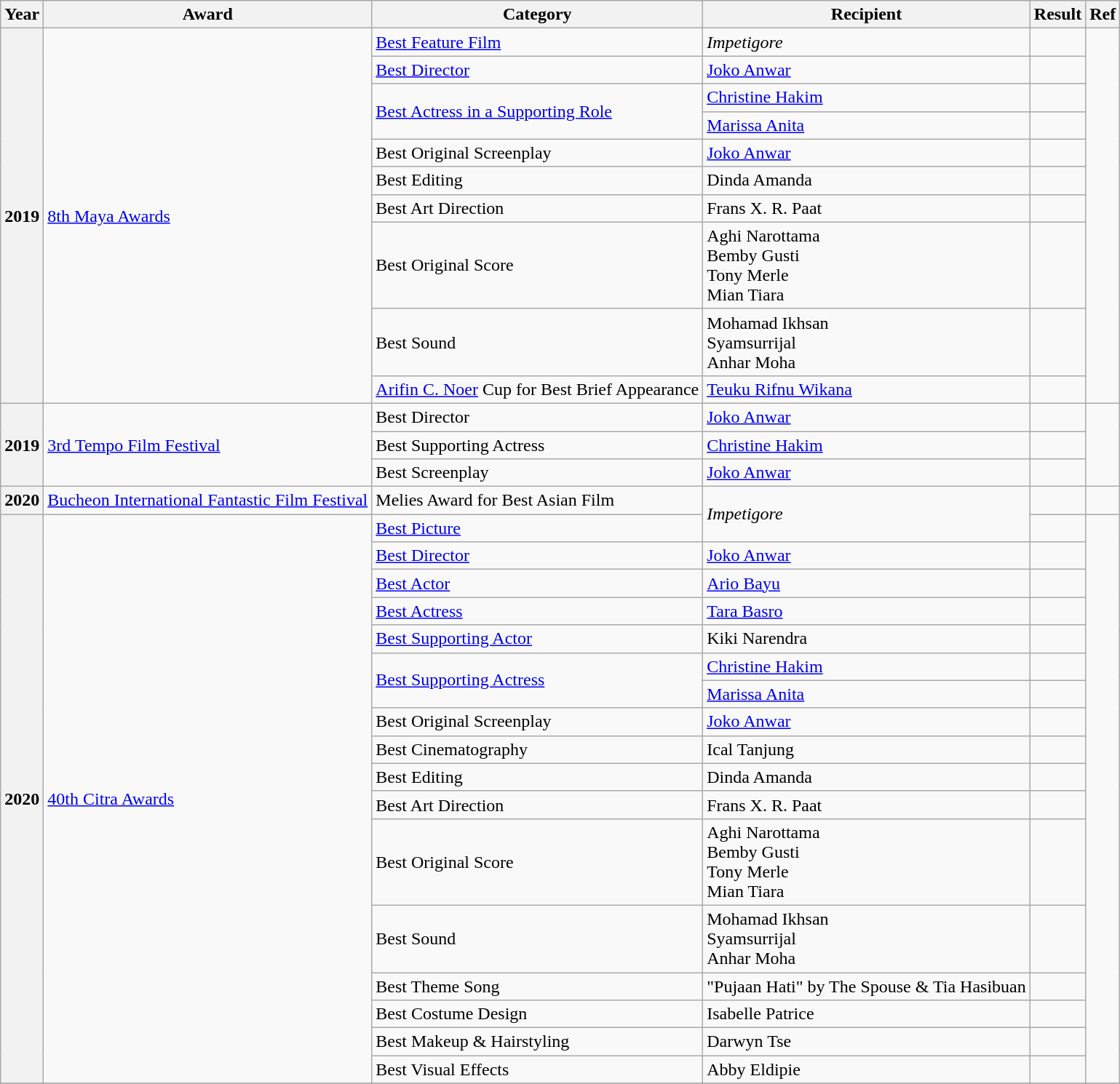<table class="wikitable sortable">
<tr>
<th>Year</th>
<th>Award</th>
<th>Category</th>
<th>Recipient</th>
<th>Result</th>
<th>Ref</th>
</tr>
<tr>
<th rowspan="10">2019</th>
<td rowspan="10"><a href='#'>8th Maya Awards</a></td>
<td><a href='#'>Best Feature Film</a></td>
<td><em>Impetigore</em></td>
<td></td>
<td rowspan="10"></td>
</tr>
<tr>
<td><a href='#'>Best Director</a></td>
<td><a href='#'>Joko Anwar</a></td>
<td></td>
</tr>
<tr>
<td rowspan="2"><a href='#'>Best Actress in a Supporting Role</a></td>
<td><a href='#'>Christine Hakim</a></td>
<td></td>
</tr>
<tr>
<td><a href='#'>Marissa Anita</a></td>
<td></td>
</tr>
<tr>
<td>Best Original Screenplay</td>
<td><a href='#'>Joko Anwar</a></td>
<td></td>
</tr>
<tr>
<td>Best Editing</td>
<td>Dinda Amanda</td>
<td></td>
</tr>
<tr>
<td>Best Art Direction</td>
<td>Frans X. R. Paat</td>
<td></td>
</tr>
<tr>
<td>Best Original Score</td>
<td>Aghi Narottama<br>Bemby Gusti<br>Tony Merle<br>Mian Tiara</td>
<td></td>
</tr>
<tr>
<td>Best Sound</td>
<td>Mohamad Ikhsan<br>Syamsurrijal<br>Anhar Moha</td>
<td></td>
</tr>
<tr>
<td><a href='#'>Arifin C. Noer</a> Cup for Best Brief Appearance</td>
<td><a href='#'>Teuku Rifnu Wikana</a></td>
<td></td>
</tr>
<tr>
<th rowspan="3">2019</th>
<td rowspan="3"><a href='#'>3rd Tempo Film Festival</a></td>
<td>Best Director</td>
<td><a href='#'>Joko Anwar</a></td>
<td></td>
<td rowspan="3"></td>
</tr>
<tr>
<td>Best Supporting Actress</td>
<td><a href='#'>Christine Hakim</a></td>
<td></td>
</tr>
<tr>
<td>Best Screenplay</td>
<td><a href='#'>Joko Anwar</a></td>
<td></td>
</tr>
<tr>
<th>2020</th>
<td><a href='#'>Bucheon International Fantastic Film Festival</a></td>
<td>Melies Award for Best Asian Film</td>
<td rowspan="2"><em>Impetigore</em></td>
<td></td>
<td></td>
</tr>
<tr>
<th rowspan="17">2020</th>
<td rowspan="17"><a href='#'>40th Citra Awards</a></td>
<td><a href='#'>Best Picture</a></td>
<td></td>
<td rowspan="17"></td>
</tr>
<tr>
<td><a href='#'>Best Director</a></td>
<td><a href='#'>Joko Anwar</a></td>
<td></td>
</tr>
<tr>
<td><a href='#'>Best Actor</a></td>
<td><a href='#'>Ario Bayu</a></td>
<td></td>
</tr>
<tr>
<td><a href='#'>Best Actress</a></td>
<td><a href='#'>Tara Basro</a></td>
<td></td>
</tr>
<tr>
<td><a href='#'>Best Supporting Actor</a></td>
<td>Kiki Narendra</td>
<td></td>
</tr>
<tr>
<td rowspan="2"><a href='#'>Best Supporting Actress</a></td>
<td><a href='#'>Christine Hakim</a></td>
<td></td>
</tr>
<tr>
<td><a href='#'>Marissa Anita</a></td>
<td></td>
</tr>
<tr>
<td>Best Original Screenplay</td>
<td><a href='#'>Joko Anwar</a></td>
<td></td>
</tr>
<tr>
<td>Best Cinematography</td>
<td>Ical Tanjung</td>
<td></td>
</tr>
<tr>
<td>Best Editing</td>
<td>Dinda Amanda</td>
<td></td>
</tr>
<tr>
<td>Best Art Direction</td>
<td>Frans X. R. Paat</td>
<td></td>
</tr>
<tr>
<td>Best Original Score</td>
<td>Aghi Narottama<br>Bemby Gusti<br>Tony Merle<br>Mian Tiara</td>
<td></td>
</tr>
<tr>
<td>Best Sound</td>
<td>Mohamad Ikhsan<br>Syamsurrijal<br>Anhar Moha</td>
<td></td>
</tr>
<tr>
<td>Best Theme Song</td>
<td>"Pujaan Hati" by The Spouse & Tia Hasibuan</td>
<td></td>
</tr>
<tr>
<td>Best Costume Design</td>
<td>Isabelle Patrice</td>
<td></td>
</tr>
<tr>
<td>Best Makeup & Hairstyling</td>
<td>Darwyn Tse</td>
<td></td>
</tr>
<tr>
<td>Best Visual Effects</td>
<td>Abby Eldipie</td>
<td></td>
</tr>
<tr>
</tr>
</table>
